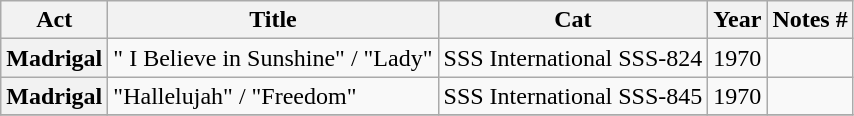<table class="wikitable plainrowheaders sortable">
<tr>
<th scope="col">Act</th>
<th scope="col" class="unsortable">Title</th>
<th scope="col">Cat</th>
<th scope="col">Year</th>
<th scope="col" class="unsortable">Notes #</th>
</tr>
<tr>
<th scope="row">Madrigal</th>
<td>" I Believe in Sunshine" / "Lady"</td>
<td>SSS International SSS-824</td>
<td>1970</td>
<td></td>
</tr>
<tr>
<th scope="row">Madrigal</th>
<td>"Hallelujah" / "Freedom"</td>
<td>SSS International SSS-845</td>
<td>1970</td>
<td></td>
</tr>
<tr>
</tr>
</table>
